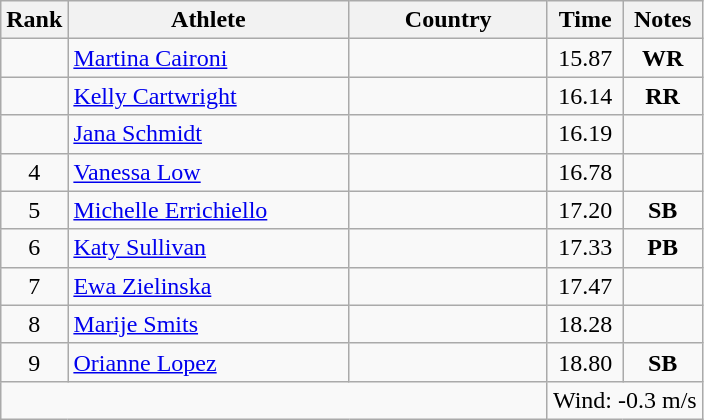<table class="wikitable sortable" style="text-align:center">
<tr>
<th>Rank</th>
<th style="width:180px">Athlete</th>
<th style="width:125px">Country</th>
<th>Time</th>
<th>Notes</th>
</tr>
<tr>
<td></td>
<td style="text-align:left;"><a href='#'>Martina Caironi</a></td>
<td style="text-align:left;"></td>
<td>15.87</td>
<td><strong>WR</strong></td>
</tr>
<tr>
<td></td>
<td style="text-align:left;"><a href='#'>Kelly Cartwright</a></td>
<td style="text-align:left;"></td>
<td>16.14</td>
<td><strong>RR</strong></td>
</tr>
<tr>
<td></td>
<td style="text-align:left;"><a href='#'>Jana Schmidt</a></td>
<td style="text-align:left;"></td>
<td>16.19</td>
<td></td>
</tr>
<tr>
<td>4</td>
<td style="text-align:left;"><a href='#'>Vanessa Low</a></td>
<td style="text-align:left;"></td>
<td>16.78</td>
<td></td>
</tr>
<tr>
<td>5</td>
<td style="text-align:left;"><a href='#'>Michelle Errichiello</a></td>
<td style="text-align:left;"></td>
<td>17.20</td>
<td><strong>SB</strong></td>
</tr>
<tr>
<td>6</td>
<td style="text-align:left;"><a href='#'>Katy Sullivan</a></td>
<td style="text-align:left;"></td>
<td>17.33</td>
<td><strong>PB</strong></td>
</tr>
<tr>
<td>7</td>
<td style="text-align:left;"><a href='#'>Ewa Zielinska</a></td>
<td style="text-align:left;"></td>
<td>17.47</td>
<td></td>
</tr>
<tr>
<td>8</td>
<td style="text-align:left;"><a href='#'>Marije Smits</a></td>
<td style="text-align:left;"></td>
<td>18.28</td>
<td></td>
</tr>
<tr>
<td>9</td>
<td style="text-align:left;"><a href='#'>Orianne Lopez</a></td>
<td style="text-align:left;"></td>
<td>18.80</td>
<td><strong>SB</strong></td>
</tr>
<tr class="sortbottom">
<td colspan="3"></td>
<td colspan="2">Wind: -0.3 m/s</td>
</tr>
</table>
